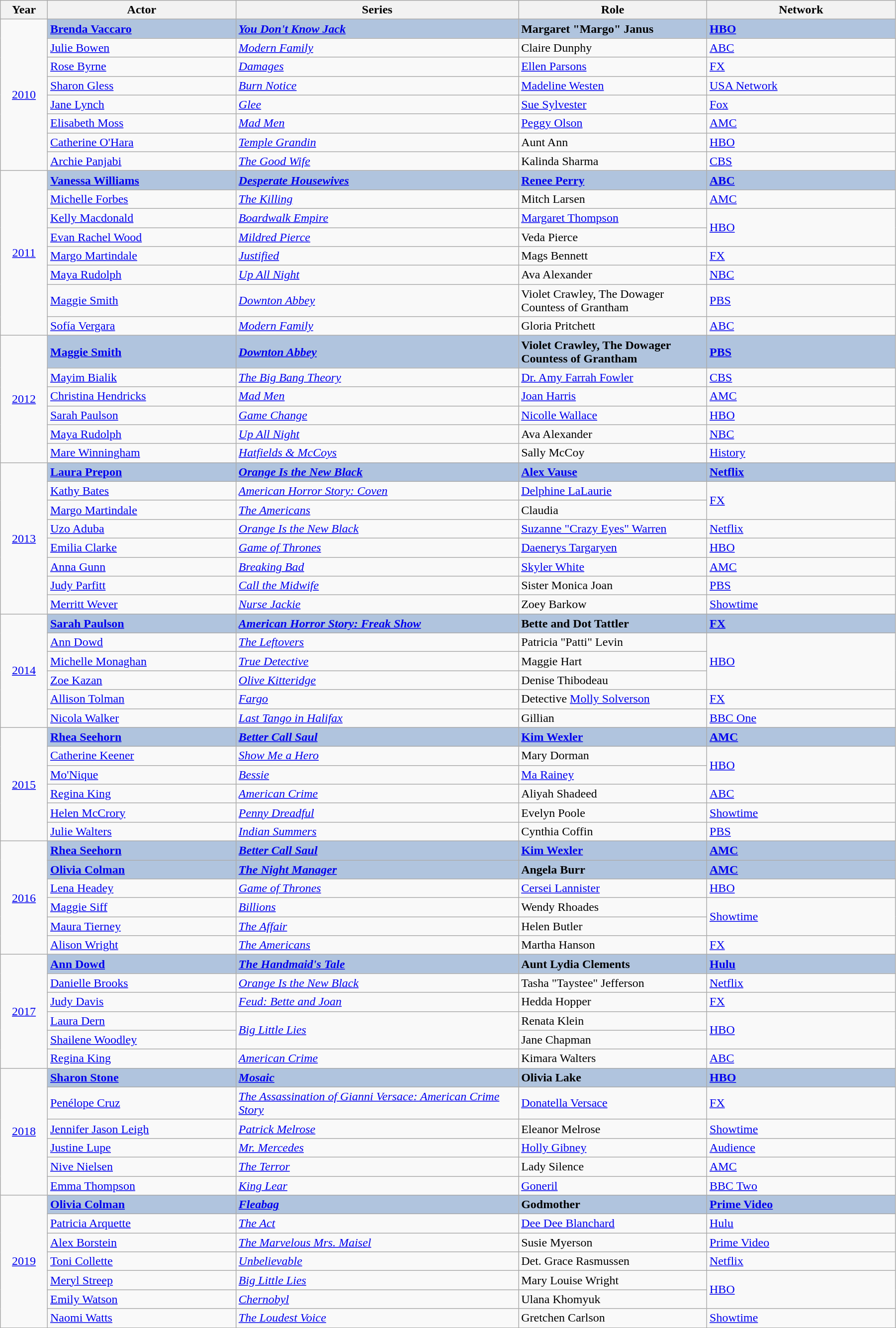<table class="wikitable" width="95%" cellpadding="5">
<tr>
<th width="5%">Year</th>
<th width="20%">Actor</th>
<th width="30%">Series</th>
<th width="20%">Role</th>
<th width="20%">Network</th>
</tr>
<tr>
<td rowspan="8" style="text-align:center;"><a href='#'>2010</a></td>
<td style="background:#B0C4DE;"><strong><a href='#'>Brenda Vaccaro</a></strong></td>
<td style="background:#B0C4DE;"><strong><em><a href='#'>You Don't Know Jack</a></em></strong></td>
<td style="background:#B0C4DE;"><strong>Margaret "Margo" Janus</strong></td>
<td style="background:#B0C4DE;"><strong><a href='#'>HBO</a></strong></td>
</tr>
<tr>
<td><a href='#'>Julie Bowen</a></td>
<td><em><a href='#'>Modern Family</a></em></td>
<td>Claire Dunphy</td>
<td><a href='#'>ABC</a></td>
</tr>
<tr>
<td><a href='#'>Rose Byrne</a></td>
<td><em><a href='#'>Damages</a></em></td>
<td><a href='#'>Ellen Parsons</a></td>
<td><a href='#'>FX</a></td>
</tr>
<tr>
<td><a href='#'>Sharon Gless</a></td>
<td><em><a href='#'>Burn Notice</a></em></td>
<td><a href='#'>Madeline Westen</a></td>
<td><a href='#'>USA Network</a></td>
</tr>
<tr>
<td><a href='#'>Jane Lynch</a></td>
<td><em><a href='#'>Glee</a></em></td>
<td><a href='#'>Sue Sylvester</a></td>
<td><a href='#'>Fox</a></td>
</tr>
<tr>
<td><a href='#'>Elisabeth Moss</a></td>
<td><em><a href='#'>Mad Men</a></em></td>
<td><a href='#'>Peggy Olson</a></td>
<td><a href='#'>AMC</a></td>
</tr>
<tr>
<td><a href='#'>Catherine O'Hara</a></td>
<td><em><a href='#'>Temple Grandin</a></em></td>
<td>Aunt Ann</td>
<td><a href='#'>HBO</a></td>
</tr>
<tr>
<td><a href='#'>Archie Panjabi</a></td>
<td><em><a href='#'>The Good Wife</a></em></td>
<td>Kalinda Sharma</td>
<td><a href='#'>CBS</a></td>
</tr>
<tr>
<td rowspan="8" style="text-align:center;"><a href='#'>2011</a></td>
<td style="background:#B0C4DE;"><strong><a href='#'>Vanessa Williams</a></strong></td>
<td style="background:#B0C4DE;"><strong><em><a href='#'>Desperate Housewives</a></em></strong></td>
<td style="background:#B0C4DE;"><strong><a href='#'>Renee Perry</a></strong></td>
<td style="background:#B0C4DE;"><strong><a href='#'>ABC</a></strong></td>
</tr>
<tr>
<td><a href='#'>Michelle Forbes</a></td>
<td><em><a href='#'>The Killing</a></em></td>
<td>Mitch Larsen</td>
<td><a href='#'>AMC</a></td>
</tr>
<tr>
<td><a href='#'>Kelly Macdonald</a></td>
<td><em><a href='#'>Boardwalk Empire</a></em></td>
<td><a href='#'>Margaret Thompson</a></td>
<td rowspan="2"><a href='#'>HBO</a></td>
</tr>
<tr>
<td><a href='#'>Evan Rachel Wood</a></td>
<td><em><a href='#'>Mildred Pierce</a></em></td>
<td>Veda Pierce</td>
</tr>
<tr>
<td><a href='#'>Margo Martindale</a></td>
<td><em><a href='#'>Justified</a></em></td>
<td>Mags Bennett</td>
<td><a href='#'>FX</a></td>
</tr>
<tr>
<td><a href='#'>Maya Rudolph</a></td>
<td><em><a href='#'>Up All Night</a></em></td>
<td>Ava Alexander</td>
<td><a href='#'>NBC</a></td>
</tr>
<tr>
<td><a href='#'>Maggie Smith</a></td>
<td><em><a href='#'>Downton Abbey</a></em></td>
<td>Violet Crawley, The Dowager Countess of Grantham</td>
<td><a href='#'>PBS</a></td>
</tr>
<tr>
<td><a href='#'>Sofía Vergara</a></td>
<td><em><a href='#'>Modern Family</a></em></td>
<td>Gloria Pritchett</td>
<td><a href='#'>ABC</a></td>
</tr>
<tr>
<td rowspan="6" style="text-align:center;"><a href='#'>2012</a></td>
<td style="background:#B0C4DE;"><strong><a href='#'>Maggie Smith</a></strong></td>
<td style="background:#B0C4DE;"><strong><em><a href='#'>Downton Abbey</a></em></strong></td>
<td style="background:#B0C4DE;"><strong>Violet Crawley, The Dowager Countess of Grantham</strong></td>
<td style="background:#B0C4DE;"><strong><a href='#'>PBS</a></strong></td>
</tr>
<tr>
<td><a href='#'>Mayim Bialik</a></td>
<td><em><a href='#'>The Big Bang Theory</a></em></td>
<td><a href='#'>Dr. Amy Farrah Fowler</a></td>
<td><a href='#'>CBS</a></td>
</tr>
<tr>
<td><a href='#'>Christina Hendricks</a></td>
<td><em><a href='#'>Mad Men</a></em></td>
<td><a href='#'>Joan Harris</a></td>
<td><a href='#'>AMC</a></td>
</tr>
<tr>
<td><a href='#'>Sarah Paulson</a></td>
<td><em><a href='#'>Game Change</a></em></td>
<td><a href='#'>Nicolle Wallace</a></td>
<td><a href='#'>HBO</a></td>
</tr>
<tr>
<td><a href='#'>Maya Rudolph</a></td>
<td><em><a href='#'>Up All Night</a></em></td>
<td>Ava Alexander</td>
<td><a href='#'>NBC</a></td>
</tr>
<tr>
<td><a href='#'>Mare Winningham</a></td>
<td><em><a href='#'>Hatfields & McCoys</a></em></td>
<td>Sally McCoy</td>
<td><a href='#'>History</a></td>
</tr>
<tr>
<td rowspan="8" style="text-align:center;"><a href='#'>2013</a></td>
<td style="background:#B0C4DE;"><strong><a href='#'>Laura Prepon</a></strong></td>
<td style="background:#B0C4DE;"><strong><em><a href='#'>Orange Is the New Black</a></em></strong></td>
<td style="background:#B0C4DE;"><strong><a href='#'>Alex Vause</a></strong></td>
<td style="background:#B0C4DE;"><strong><a href='#'>Netflix</a></strong></td>
</tr>
<tr>
<td><a href='#'>Kathy Bates</a></td>
<td><em><a href='#'>American Horror Story: Coven</a></em></td>
<td><a href='#'>Delphine LaLaurie</a></td>
<td rowspan="2"><a href='#'>FX</a></td>
</tr>
<tr>
<td><a href='#'>Margo Martindale</a></td>
<td><em><a href='#'>The Americans</a></em></td>
<td>Claudia</td>
</tr>
<tr>
<td><a href='#'>Uzo Aduba</a></td>
<td><em><a href='#'>Orange Is the New Black</a></em></td>
<td><a href='#'>Suzanne "Crazy Eyes" Warren</a></td>
<td><a href='#'>Netflix</a></td>
</tr>
<tr>
<td><a href='#'>Emilia Clarke</a></td>
<td><em><a href='#'>Game of Thrones</a></em></td>
<td><a href='#'>Daenerys Targaryen</a></td>
<td><a href='#'>HBO</a></td>
</tr>
<tr>
<td><a href='#'>Anna Gunn</a></td>
<td><em><a href='#'>Breaking Bad</a></em></td>
<td><a href='#'>Skyler White</a></td>
<td><a href='#'>AMC</a></td>
</tr>
<tr>
<td><a href='#'>Judy Parfitt</a></td>
<td><em><a href='#'>Call the Midwife</a></em></td>
<td>Sister Monica Joan</td>
<td><a href='#'>PBS</a></td>
</tr>
<tr>
<td><a href='#'>Merritt Wever</a></td>
<td><em><a href='#'>Nurse Jackie</a></em></td>
<td>Zoey Barkow</td>
<td><a href='#'>Showtime</a></td>
</tr>
<tr>
<td rowspan="6" style="text-align:center;"><a href='#'>2014</a></td>
<td style="background:#B0C4DE;"><strong><a href='#'>Sarah Paulson</a></strong></td>
<td style="background:#B0C4DE;"><strong><em><a href='#'>American Horror Story: Freak Show</a></em></strong></td>
<td style="background:#B0C4DE;"><strong>Bette and Dot Tattler</strong></td>
<td style="background:#B0C4DE;"><strong><a href='#'>FX</a></strong></td>
</tr>
<tr>
<td><a href='#'>Ann Dowd</a></td>
<td><em><a href='#'>The Leftovers</a></em></td>
<td>Patricia "Patti" Levin</td>
<td rowspan="3"><a href='#'>HBO</a></td>
</tr>
<tr>
<td><a href='#'>Michelle Monaghan</a></td>
<td><em><a href='#'>True Detective</a></em></td>
<td>Maggie Hart</td>
</tr>
<tr>
<td><a href='#'>Zoe Kazan</a></td>
<td><em><a href='#'>Olive Kitteridge</a></em></td>
<td>Denise Thibodeau</td>
</tr>
<tr>
<td><a href='#'>Allison Tolman</a></td>
<td><em><a href='#'>Fargo</a></em></td>
<td>Detective <a href='#'>Molly Solverson</a></td>
<td><a href='#'>FX</a></td>
</tr>
<tr>
<td><a href='#'>Nicola Walker</a></td>
<td><em><a href='#'>Last Tango in Halifax</a></em></td>
<td>Gillian</td>
<td><a href='#'>BBC One</a></td>
</tr>
<tr>
<td rowspan="6" style="text-align:center;"><a href='#'>2015</a></td>
<td style="background:#B0C4DE;"><strong><a href='#'>Rhea Seehorn</a></strong></td>
<td style="background:#B0C4DE;"><strong><em><a href='#'>Better Call Saul</a></em></strong></td>
<td style="background:#B0C4DE;"><strong><a href='#'>Kim Wexler</a></strong></td>
<td style="background:#B0C4DE;"><strong><a href='#'>AMC</a></strong></td>
</tr>
<tr>
<td><a href='#'>Catherine Keener</a></td>
<td><em><a href='#'>Show Me a Hero</a></em></td>
<td>Mary Dorman</td>
<td rowspan="2"><a href='#'>HBO</a></td>
</tr>
<tr>
<td><a href='#'>Mo'Nique</a></td>
<td><em><a href='#'>Bessie</a></em></td>
<td><a href='#'>Ma Rainey</a></td>
</tr>
<tr>
<td><a href='#'>Regina King</a></td>
<td><em><a href='#'>American Crime</a></em></td>
<td>Aliyah Shadeed</td>
<td><a href='#'>ABC</a></td>
</tr>
<tr>
<td><a href='#'>Helen McCrory</a></td>
<td><em><a href='#'>Penny Dreadful</a></em></td>
<td>Evelyn Poole</td>
<td><a href='#'>Showtime</a></td>
</tr>
<tr>
<td><a href='#'>Julie Walters</a></td>
<td><em><a href='#'>Indian Summers</a></em></td>
<td>Cynthia Coffin</td>
<td><a href='#'>PBS</a></td>
</tr>
<tr>
<td rowspan="6" style="text-align:center;"><a href='#'>2016</a></td>
<td style="background:#B0C4DE;"><strong><a href='#'>Rhea Seehorn</a></strong></td>
<td style="background:#B0C4DE;"><strong><em><a href='#'>Better Call Saul</a></em></strong></td>
<td style="background:#B0C4DE;"><strong><a href='#'>Kim Wexler</a></strong></td>
<td style="background:#B0C4DE;"><strong><a href='#'>AMC</a></strong></td>
</tr>
<tr>
<td style="background:#B0C4DE;"><strong><a href='#'>Olivia Colman</a></strong></td>
<td style="background:#B0C4DE;"><strong><em><a href='#'>The Night Manager</a></em></strong></td>
<td style="background:#B0C4DE;"><strong>Angela Burr</strong></td>
<td style="background:#B0C4DE;"><strong><a href='#'>AMC</a></strong></td>
</tr>
<tr>
<td><a href='#'>Lena Headey</a></td>
<td><em><a href='#'>Game of Thrones</a></em></td>
<td><a href='#'>Cersei Lannister</a></td>
<td><a href='#'>HBO</a></td>
</tr>
<tr>
<td><a href='#'>Maggie Siff</a></td>
<td><em><a href='#'>Billions</a></em></td>
<td>Wendy Rhoades</td>
<td rowspan="2"><a href='#'>Showtime</a></td>
</tr>
<tr>
<td><a href='#'>Maura Tierney</a></td>
<td><em><a href='#'>The Affair</a></em></td>
<td>Helen Butler</td>
</tr>
<tr>
<td><a href='#'>Alison Wright</a></td>
<td><em><a href='#'>The Americans</a></em></td>
<td>Martha Hanson</td>
<td><a href='#'>FX</a></td>
</tr>
<tr>
<td rowspan="6" style="text-align:center;"><a href='#'>2017</a><br></td>
<td style="background:#B0C4DE;"><strong><a href='#'>Ann Dowd</a></strong></td>
<td style="background:#B0C4DE;"><strong><em><a href='#'>The Handmaid's Tale</a></em></strong></td>
<td style="background:#B0C4DE;"><strong>Aunt Lydia Clements</strong></td>
<td style="background:#B0C4DE;"><strong><a href='#'>Hulu</a></strong></td>
</tr>
<tr>
<td><a href='#'>Danielle Brooks</a></td>
<td><em><a href='#'>Orange Is the New Black</a></em></td>
<td>Tasha "Taystee" Jefferson</td>
<td><a href='#'>Netflix</a></td>
</tr>
<tr>
<td><a href='#'>Judy Davis</a></td>
<td><em><a href='#'>Feud: Bette and Joan</a></em></td>
<td>Hedda Hopper</td>
<td><a href='#'>FX</a></td>
</tr>
<tr>
<td><a href='#'>Laura Dern</a></td>
<td rowspan="2"><em><a href='#'>Big Little Lies</a></em></td>
<td>Renata Klein</td>
<td rowspan="2"><a href='#'>HBO</a></td>
</tr>
<tr>
<td><a href='#'>Shailene Woodley</a></td>
<td>Jane Chapman</td>
</tr>
<tr>
<td><a href='#'>Regina King</a></td>
<td><em><a href='#'>American Crime</a></em></td>
<td>Kimara Walters</td>
<td><a href='#'>ABC</a></td>
</tr>
<tr>
<td rowspan="6" style="text-align:center;"><a href='#'>2018</a><br></td>
<td style="background:#B0C4DE;"><strong><a href='#'>Sharon Stone</a></strong></td>
<td style="background:#B0C4DE;"><strong><em><a href='#'>Mosaic</a></em></strong></td>
<td style="background:#B0C4DE;"><strong>Olivia Lake</strong></td>
<td style="background:#B0C4DE;"><strong><a href='#'>HBO</a></strong></td>
</tr>
<tr>
<td><a href='#'>Penélope Cruz</a></td>
<td><em><a href='#'>The Assassination of Gianni Versace: American Crime Story</a></em></td>
<td><a href='#'>Donatella Versace</a></td>
<td><a href='#'>FX</a></td>
</tr>
<tr>
<td><a href='#'>Jennifer Jason Leigh</a></td>
<td><em><a href='#'>Patrick Melrose</a></em></td>
<td>Eleanor Melrose</td>
<td><a href='#'>Showtime</a></td>
</tr>
<tr>
<td><a href='#'>Justine Lupe</a></td>
<td><em><a href='#'>Mr. Mercedes</a></em></td>
<td><a href='#'>Holly Gibney</a></td>
<td><a href='#'>Audience</a></td>
</tr>
<tr>
<td><a href='#'>Nive Nielsen</a></td>
<td><em><a href='#'>The Terror</a></em></td>
<td>Lady Silence</td>
<td><a href='#'>AMC</a></td>
</tr>
<tr>
<td><a href='#'>Emma Thompson</a></td>
<td><em><a href='#'>King Lear</a></em></td>
<td><a href='#'>Goneril</a></td>
<td><a href='#'>BBC Two</a></td>
</tr>
<tr>
<td rowspan="7" style="text-align:center;"><a href='#'>2019</a><br></td>
<td style="background:#B0C4DE;"><strong><a href='#'>Olivia Colman</a></strong></td>
<td style="background:#B0C4DE;"><strong><em><a href='#'>Fleabag</a></em></strong></td>
<td style="background:#B0C4DE;"><strong>Godmother</strong></td>
<td style="background:#B0C4DE;"><strong><a href='#'>Prime Video</a></strong></td>
</tr>
<tr>
<td><a href='#'>Patricia Arquette</a></td>
<td><em><a href='#'>The Act</a></em></td>
<td><a href='#'>Dee Dee Blanchard</a></td>
<td><a href='#'>Hulu</a></td>
</tr>
<tr>
<td><a href='#'>Alex Borstein</a></td>
<td><em><a href='#'>The Marvelous Mrs. Maisel</a></em></td>
<td>Susie Myerson</td>
<td><a href='#'>Prime Video</a></td>
</tr>
<tr>
<td><a href='#'>Toni Collette</a></td>
<td><em><a href='#'>Unbelievable</a></em></td>
<td>Det. Grace Rasmussen</td>
<td><a href='#'>Netflix</a></td>
</tr>
<tr>
<td><a href='#'>Meryl Streep</a></td>
<td><em><a href='#'>Big Little Lies</a></em></td>
<td>Mary Louise Wright</td>
<td rowspan="2"><a href='#'>HBO</a></td>
</tr>
<tr>
<td><a href='#'>Emily Watson</a></td>
<td><em><a href='#'>Chernobyl</a></em></td>
<td>Ulana Khomyuk</td>
</tr>
<tr>
<td><a href='#'>Naomi Watts</a></td>
<td><em><a href='#'>The Loudest Voice</a></em></td>
<td>Gretchen Carlson</td>
<td><a href='#'>Showtime</a></td>
</tr>
<tr>
</tr>
</table>
